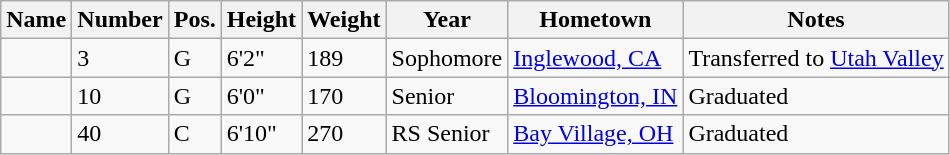<table class="wikitable sortable" border="1">
<tr>
<th>Name</th>
<th>Number</th>
<th>Pos.</th>
<th>Height</th>
<th>Weight</th>
<th>Year</th>
<th>Hometown</th>
<th class="unsortable">Notes</th>
</tr>
<tr>
<td></td>
<td>3</td>
<td>G</td>
<td>6'2"</td>
<td>189</td>
<td>Sophomore</td>
<td><a href='#'>Inglewood, CA</a></td>
<td>Transferred to <a href='#'>Utah Valley</a></td>
</tr>
<tr>
<td></td>
<td>10</td>
<td>G</td>
<td>6'0"</td>
<td>170</td>
<td>Senior</td>
<td><a href='#'>Bloomington, IN</a></td>
<td>Graduated</td>
</tr>
<tr>
<td></td>
<td>40</td>
<td>C</td>
<td>6'10"</td>
<td>270</td>
<td>RS Senior</td>
<td><a href='#'>Bay Village, OH</a></td>
<td>Graduated</td>
</tr>
</table>
